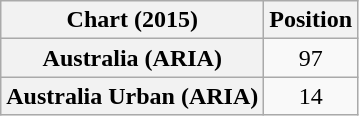<table class="wikitable sortable plainrowheaders" style="text-align:center">
<tr>
<th scope="col">Chart (2015)</th>
<th scope="col">Position</th>
</tr>
<tr>
<th scope="row">Australia (ARIA)</th>
<td>97</td>
</tr>
<tr>
<th scope="row">Australia Urban (ARIA)</th>
<td>14</td>
</tr>
</table>
